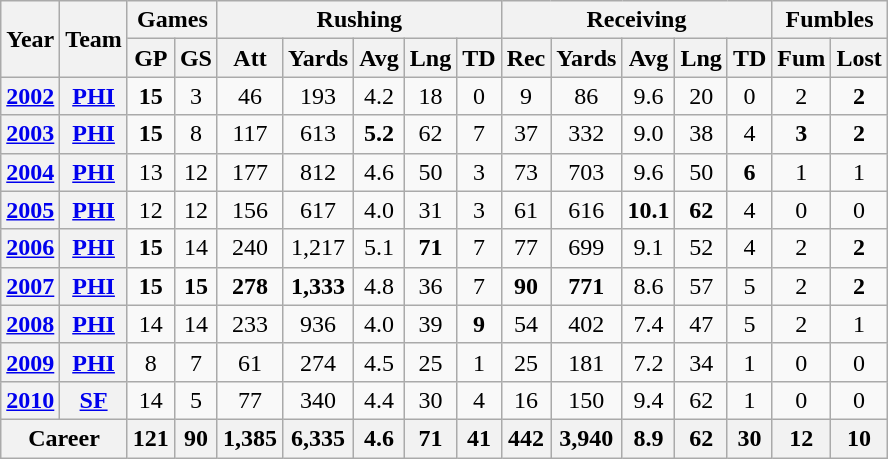<table class="wikitable" style="text-align: center;">
<tr>
<th rowspan="2">Year</th>
<th rowspan="2">Team</th>
<th colspan="2">Games</th>
<th colspan="5">Rushing</th>
<th colspan="5">Receiving</th>
<th colspan="2">Fumbles</th>
</tr>
<tr>
<th>GP</th>
<th>GS</th>
<th>Att</th>
<th>Yards</th>
<th>Avg</th>
<th>Lng</th>
<th>TD</th>
<th>Rec</th>
<th>Yards</th>
<th>Avg</th>
<th>Lng</th>
<th>TD</th>
<th>Fum</th>
<th>Lost</th>
</tr>
<tr>
<th><a href='#'>2002</a></th>
<th><a href='#'>PHI</a></th>
<td><strong>15</strong></td>
<td>3</td>
<td>46</td>
<td>193</td>
<td>4.2</td>
<td>18</td>
<td>0</td>
<td>9</td>
<td>86</td>
<td>9.6</td>
<td>20</td>
<td>0</td>
<td>2</td>
<td><strong>2</strong></td>
</tr>
<tr>
<th><a href='#'>2003</a></th>
<th><a href='#'>PHI</a></th>
<td><strong>15</strong></td>
<td>8</td>
<td>117</td>
<td>613</td>
<td><strong>5.2</strong></td>
<td>62</td>
<td>7</td>
<td>37</td>
<td>332</td>
<td>9.0</td>
<td>38</td>
<td>4</td>
<td><strong>3</strong></td>
<td><strong>2</strong></td>
</tr>
<tr>
<th><a href='#'>2004</a></th>
<th><a href='#'>PHI</a></th>
<td>13</td>
<td>12</td>
<td>177</td>
<td>812</td>
<td>4.6</td>
<td>50</td>
<td>3</td>
<td>73</td>
<td>703</td>
<td>9.6</td>
<td>50</td>
<td><strong>6</strong></td>
<td>1</td>
<td>1</td>
</tr>
<tr>
<th><a href='#'>2005</a></th>
<th><a href='#'>PHI</a></th>
<td>12</td>
<td>12</td>
<td>156</td>
<td>617</td>
<td>4.0</td>
<td>31</td>
<td>3</td>
<td>61</td>
<td>616</td>
<td><strong>10.1</strong></td>
<td><strong>62</strong></td>
<td>4</td>
<td>0</td>
<td>0</td>
</tr>
<tr>
<th><a href='#'>2006</a></th>
<th><a href='#'>PHI</a></th>
<td><strong>15</strong></td>
<td>14</td>
<td>240</td>
<td>1,217</td>
<td>5.1</td>
<td><strong>71</strong></td>
<td>7</td>
<td>77</td>
<td>699</td>
<td>9.1</td>
<td>52</td>
<td>4</td>
<td>2</td>
<td><strong>2</strong></td>
</tr>
<tr>
<th><a href='#'>2007</a></th>
<th><a href='#'>PHI</a></th>
<td><strong>15</strong></td>
<td><strong>15</strong></td>
<td><strong>278</strong></td>
<td><strong>1,333</strong></td>
<td>4.8</td>
<td>36</td>
<td>7</td>
<td><strong>90</strong></td>
<td><strong>771</strong></td>
<td>8.6</td>
<td>57</td>
<td>5</td>
<td>2</td>
<td><strong>2</strong></td>
</tr>
<tr>
<th><a href='#'>2008</a></th>
<th><a href='#'>PHI</a></th>
<td>14</td>
<td>14</td>
<td>233</td>
<td>936</td>
<td>4.0</td>
<td>39</td>
<td><strong>9</strong></td>
<td>54</td>
<td>402</td>
<td>7.4</td>
<td>47</td>
<td>5</td>
<td>2</td>
<td>1</td>
</tr>
<tr>
<th><a href='#'>2009</a></th>
<th><a href='#'>PHI</a></th>
<td>8</td>
<td>7</td>
<td>61</td>
<td>274</td>
<td>4.5</td>
<td>25</td>
<td>1</td>
<td>25</td>
<td>181</td>
<td>7.2</td>
<td>34</td>
<td>1</td>
<td>0</td>
<td>0</td>
</tr>
<tr>
<th><a href='#'>2010</a></th>
<th><a href='#'>SF</a></th>
<td>14</td>
<td>5</td>
<td>77</td>
<td>340</td>
<td>4.4</td>
<td>30</td>
<td>4</td>
<td>16</td>
<td>150</td>
<td>9.4</td>
<td>62</td>
<td>1</td>
<td>0</td>
<td>0</td>
</tr>
<tr>
<th colspan="2">Career</th>
<th>121</th>
<th>90</th>
<th>1,385</th>
<th>6,335</th>
<th>4.6</th>
<th>71</th>
<th>41</th>
<th>442</th>
<th>3,940</th>
<th>8.9</th>
<th>62</th>
<th>30</th>
<th>12</th>
<th>10</th>
</tr>
</table>
